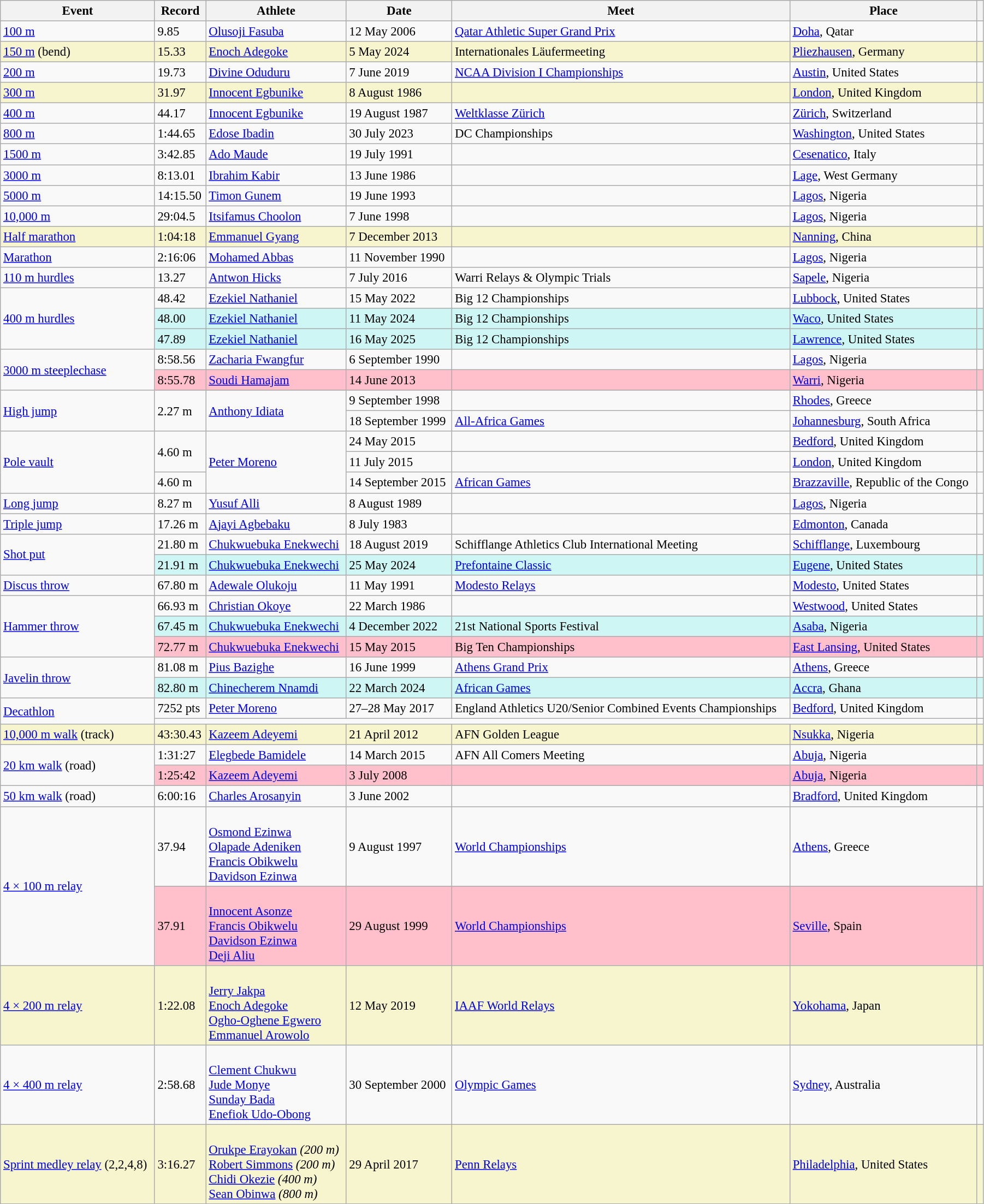<table class="wikitable" style="font-size:95%; width: 95%;">
<tr>
<th>Event</th>
<th>Record</th>
<th>Athlete</th>
<th>Date</th>
<th>Meet</th>
<th>Place</th>
<th></th>
</tr>
<tr>
<td><a href='#'>100 m</a></td>
<td>9.85 </td>
<td><a href='#'>Olusoji Fasuba</a></td>
<td>12 May 2006</td>
<td><a href='#'>Qatar Athletic Super Grand Prix</a></td>
<td><a href='#'>Doha</a>, Qatar</td>
<td></td>
</tr>
<tr style="background:#f6F5CE;">
<td><a href='#'>150 m</a> (bend)</td>
<td>15.33 </td>
<td><a href='#'>Enoch Adegoke</a></td>
<td>5 May 2024</td>
<td>Internationales Läufermeeting</td>
<td><a href='#'>Pliezhausen</a>, Germany</td>
<td></td>
</tr>
<tr>
<td><a href='#'>200 m</a></td>
<td>19.73 </td>
<td><a href='#'>Divine Oduduru</a></td>
<td>7 June 2019</td>
<td><a href='#'>NCAA Division I Championships</a></td>
<td><a href='#'>Austin</a>, United States</td>
<td></td>
</tr>
<tr style="background:#f6F5CE;">
<td><a href='#'>300 m</a></td>
<td>31.97</td>
<td><a href='#'>Innocent Egbunike</a></td>
<td>8 August 1986</td>
<td></td>
<td><a href='#'>London</a>, United Kingdom</td>
<td></td>
</tr>
<tr>
<td><a href='#'>400 m</a></td>
<td>44.17</td>
<td><a href='#'>Innocent Egbunike</a></td>
<td>19 August 1987</td>
<td><a href='#'>Weltklasse Zürich</a></td>
<td><a href='#'>Zürich</a>, Switzerland</td>
<td></td>
</tr>
<tr>
<td><a href='#'>800 m</a></td>
<td>1:44.65</td>
<td><a href='#'>Edose Ibadin</a></td>
<td>30 July 2023</td>
<td>DC Championships</td>
<td><a href='#'>Washington</a>, United States</td>
<td></td>
</tr>
<tr>
<td><a href='#'>1500 m</a></td>
<td>3:42.85</td>
<td><a href='#'>Ado Maude</a></td>
<td>19 July 1991</td>
<td></td>
<td><a href='#'>Cesenatico</a>, Italy</td>
<td></td>
</tr>
<tr>
<td><a href='#'>3000 m</a></td>
<td>8:13.01</td>
<td><a href='#'>Ibrahim Kabir</a></td>
<td>13 June 1986</td>
<td></td>
<td><a href='#'>Lage</a>, West Germany</td>
<td></td>
</tr>
<tr>
<td><a href='#'>5000 m</a></td>
<td>14:15.50</td>
<td><a href='#'>Timon Gunem</a></td>
<td>19 June 1993</td>
<td></td>
<td><a href='#'>Lagos</a>, Nigeria</td>
<td></td>
</tr>
<tr>
<td><a href='#'>10,000 m</a></td>
<td>29:04.5</td>
<td><a href='#'>Itsifamus Choolon</a></td>
<td>7 June 1998</td>
<td></td>
<td><a href='#'>Lagos</a>, Nigeria</td>
<td></td>
</tr>
<tr style="background:#f6F5CE;">
<td><a href='#'>Half marathon</a></td>
<td>1:04:18</td>
<td><a href='#'>Emmanuel Gyang</a></td>
<td>7 December 2013</td>
<td></td>
<td><a href='#'>Nanning</a>, China</td>
<td></td>
</tr>
<tr>
<td><a href='#'>Marathon</a></td>
<td>2:16:06</td>
<td><a href='#'>Mohamed Abbas</a></td>
<td>11 November 1990</td>
<td></td>
<td><a href='#'>Lagos</a>, Nigeria</td>
<td></td>
</tr>
<tr>
<td><a href='#'>110 m hurdles</a></td>
<td>13.27 </td>
<td><a href='#'>Antwon Hicks</a></td>
<td>7 July 2016</td>
<td>Warri Relays & Olympic Trials</td>
<td><a href='#'>Sapele</a>, Nigeria</td>
<td></td>
</tr>
<tr>
<td rowspan=3><a href='#'>400 m hurdles</a></td>
<td>48.42</td>
<td><a href='#'>Ezekiel Nathaniel</a></td>
<td>15 May 2022</td>
<td>Big 12 Championships</td>
<td><a href='#'>Lubbock</a>, United States</td>
<td></td>
</tr>
<tr bgcolor=#CEF6F5>
<td>48.00</td>
<td><a href='#'>Ezekiel Nathaniel</a></td>
<td>11 May 2024</td>
<td>Big 12 Championships</td>
<td><a href='#'>Waco</a>, United States</td>
<td></td>
</tr>
<tr bgcolor=#CEF6F5>
<td>47.89</td>
<td><a href='#'>Ezekiel Nathaniel</a></td>
<td>16 May 2025</td>
<td>Big 12 Championships</td>
<td><a href='#'>Lawrence</a>, United States</td>
<td></td>
</tr>
<tr>
<td rowspan=2><a href='#'>3000 m steeplechase</a></td>
<td>8:58.56</td>
<td><a href='#'>Zacharia Fwangfur</a></td>
<td>6 September 1990</td>
<td></td>
<td><a href='#'>Lagos</a>, Nigeria</td>
<td></td>
</tr>
<tr style="background:pink">
<td>8:55.78</td>
<td><a href='#'>Soudi Hamajam</a> </td>
<td>14 June 2013</td>
<td></td>
<td><a href='#'>Warri</a>, Nigeria</td>
<td></td>
</tr>
<tr>
<td rowspan=2><a href='#'>High jump</a></td>
<td rowspan=2>2.27 m</td>
<td rowspan=2><a href='#'>Anthony Idiata</a></td>
<td>9 September 1998</td>
<td></td>
<td><a href='#'>Rhodes</a>, Greece</td>
<td></td>
</tr>
<tr>
<td>18 September 1999</td>
<td><a href='#'>All-Africa Games</a></td>
<td><a href='#'>Johannesburg</a>, South Africa</td>
<td></td>
</tr>
<tr>
<td rowspan=3><a href='#'>Pole vault</a></td>
<td rowspan=2>4.60 m</td>
<td rowspan=3><a href='#'>Peter Moreno</a></td>
<td>24 May 2015</td>
<td></td>
<td><a href='#'>Bedford</a>, United Kingdom</td>
<td></td>
</tr>
<tr>
<td>11 July 2015</td>
<td></td>
<td><a href='#'>London</a>, United Kingdom</td>
<td></td>
</tr>
<tr>
<td>4.60 m</td>
<td>14 September 2015</td>
<td><a href='#'>African Games</a></td>
<td><a href='#'>Brazzaville</a>, Republic of the Congo</td>
<td></td>
</tr>
<tr>
<td><a href='#'>Long jump</a></td>
<td>8.27 m </td>
<td><a href='#'>Yusuf Alli</a></td>
<td>8 August 1989</td>
<td></td>
<td><a href='#'>Lagos</a>, Nigeria</td>
<td></td>
</tr>
<tr>
<td><a href='#'>Triple jump</a></td>
<td>17.26 m </td>
<td><a href='#'>Ajayi Agbebaku</a></td>
<td>8 July 1983</td>
<td></td>
<td><a href='#'>Edmonton</a>, Canada</td>
<td></td>
</tr>
<tr>
<td rowspan=2><a href='#'>Shot put</a></td>
<td>21.80 m</td>
<td><a href='#'>Chukwuebuka Enekwechi</a></td>
<td>18 August 2019</td>
<td>Schifflange Athletics Club International Meeting</td>
<td><a href='#'>Schifflange</a>, Luxembourg</td>
<td></td>
</tr>
<tr bgcolor=#CEF6F5>
<td>21.91 m</td>
<td><a href='#'>Chukwuebuka Enekwechi</a></td>
<td>25 May 2024</td>
<td><a href='#'>Prefontaine Classic</a></td>
<td><a href='#'>Eugene</a>, United States</td>
<td></td>
</tr>
<tr>
<td><a href='#'>Discus throw</a></td>
<td>67.80 m</td>
<td><a href='#'>Adewale Olukoju</a></td>
<td>11 May 1991</td>
<td><a href='#'>Modesto Relays</a></td>
<td><a href='#'>Modesto</a>, United States</td>
<td></td>
</tr>
<tr>
<td rowspan=3><a href='#'>Hammer throw</a></td>
<td>66.93 m</td>
<td><a href='#'>Christian Okoye</a></td>
<td>22 March 1986</td>
<td></td>
<td><a href='#'>Westwood</a>, United States</td>
<td></td>
</tr>
<tr bgcolor=#CEF6F5>
<td>67.45 m</td>
<td><a href='#'>Chukwuebuka Enekwechi</a></td>
<td>4 December 2022</td>
<td>21st National Sports Festival</td>
<td><a href='#'>Asaba</a>, Nigeria</td>
<td></td>
</tr>
<tr style="background:pink">
<td>72.77 m </td>
<td><a href='#'>Chukwuebuka Enekwechi</a></td>
<td>15 May 2015</td>
<td>Big Ten Championships</td>
<td><a href='#'>East Lansing</a>, United States</td>
<td></td>
</tr>
<tr>
<td rowspan=2><a href='#'>Javelin throw</a></td>
<td>81.08 m</td>
<td><a href='#'>Pius Bazighe</a></td>
<td>16 June 1999</td>
<td><a href='#'>Athens Grand Prix</a></td>
<td><a href='#'>Athens</a>, Greece</td>
<td></td>
</tr>
<tr bgcolor="#CEF6F5">
<td>82.80 m</td>
<td><a href='#'>Chinecherem Nnamdi</a></td>
<td>22 March 2024</td>
<td><a href='#'>African Games</a></td>
<td><a href='#'>Accra</a>, Ghana</td>
<td></td>
</tr>
<tr>
<td rowspan=2><a href='#'>Decathlon</a></td>
<td>7252 pts</td>
<td><a href='#'>Peter Moreno</a></td>
<td>27–28 May 2017</td>
<td>England Athletics U20/Senior Combined Events Championships</td>
<td><a href='#'>Bedford</a>, United Kingdom</td>
<td></td>
</tr>
<tr>
<td colspan=5></td>
<td></td>
</tr>
<tr style="background:#f6F5CE;">
<td><a href='#'>10,000 m walk</a> (track)</td>
<td>43:30.43</td>
<td><a href='#'>Kazeem Adeyemi</a></td>
<td>21 April 2012</td>
<td>AFN Golden League</td>
<td><a href='#'>Nsukka</a>, Nigeria</td>
<td></td>
</tr>
<tr>
<td rowspan=2><a href='#'>20 km walk</a> (road)</td>
<td>1:31:27</td>
<td><a href='#'>Elegbede Bamidele</a></td>
<td>14 March 2015</td>
<td>AFN All Comers Meeting</td>
<td><a href='#'>Abuja</a>, Nigeria</td>
<td></td>
</tr>
<tr style="background:pink">
<td>1:25:42</td>
<td><a href='#'>Kazeem Adeyemi</a></td>
<td>3 July 2008</td>
<td></td>
<td><a href='#'>Abuja</a>, Nigeria</td>
<td></td>
</tr>
<tr>
<td><a href='#'>50 km walk</a> (road)</td>
<td>6:00:16</td>
<td><a href='#'>Charles Arosanyin</a></td>
<td>3 June 2002</td>
<td></td>
<td><a href='#'>Bradford</a>, United Kingdom</td>
<td></td>
</tr>
<tr>
<td rowspan=2><a href='#'>4 × 100 m relay</a></td>
<td>37.94</td>
<td><br><a href='#'>Osmond Ezinwa</a><br><a href='#'>Olapade Adeniken</a><br><a href='#'>Francis Obikwelu</a><br><a href='#'>Davidson Ezinwa</a></td>
<td>9 August 1997</td>
<td><a href='#'>World Championships</a></td>
<td><a href='#'>Athens</a>, Greece</td>
<td></td>
</tr>
<tr style="background:pink">
<td>37.91 </td>
<td><br><a href='#'>Innocent Asonze</a><br><a href='#'>Francis Obikwelu</a><br><a href='#'>Davidson Ezinwa</a><br><a href='#'>Deji Aliu</a></td>
<td>29 August 1999</td>
<td><a href='#'>World Championships</a></td>
<td><a href='#'>Seville</a>, Spain</td>
<td></td>
</tr>
<tr style="background:#f6F5CE;">
<td><a href='#'>4 × 200 m relay</a></td>
<td>1:22.08</td>
<td><br><a href='#'>Jerry Jakpa</a><br><a href='#'>Enoch Adegoke</a><br><a href='#'>Ogho-Oghene Egwero</a><br><a href='#'>Emmanuel Arowolo</a></td>
<td>12 May 2019</td>
<td><a href='#'>IAAF World Relays</a></td>
<td><a href='#'>Yokohama</a>, Japan</td>
<td></td>
</tr>
<tr>
<td><a href='#'>4 × 400 m relay</a></td>
<td>2:58.68</td>
<td><br><a href='#'>Clement Chukwu</a><br><a href='#'>Jude Monye</a><br><a href='#'>Sunday Bada</a><br><a href='#'>Enefiok Udo-Obong</a></td>
<td>30 September 2000</td>
<td><a href='#'>Olympic Games</a></td>
<td><a href='#'>Sydney</a>, Australia</td>
<td></td>
</tr>
<tr style="background:#f6F5CE;">
<td><a href='#'>Sprint medley relay</a> (2,2,4,8)</td>
<td>3:16.27</td>
<td><br><a href='#'>Orukpe Erayokan</a> <em>(200 m)</em><br><a href='#'>Robert Simmons</a> <em>(200 m)</em><br><a href='#'>Chidi Okezie</a> <em>(400 m)</em><br><a href='#'>Sean Obinwa</a> <em>(800 m)</em></td>
<td>29 April 2017</td>
<td><a href='#'>Penn Relays</a></td>
<td><a href='#'>Philadelphia</a>, United States</td>
<td></td>
</tr>
</table>
